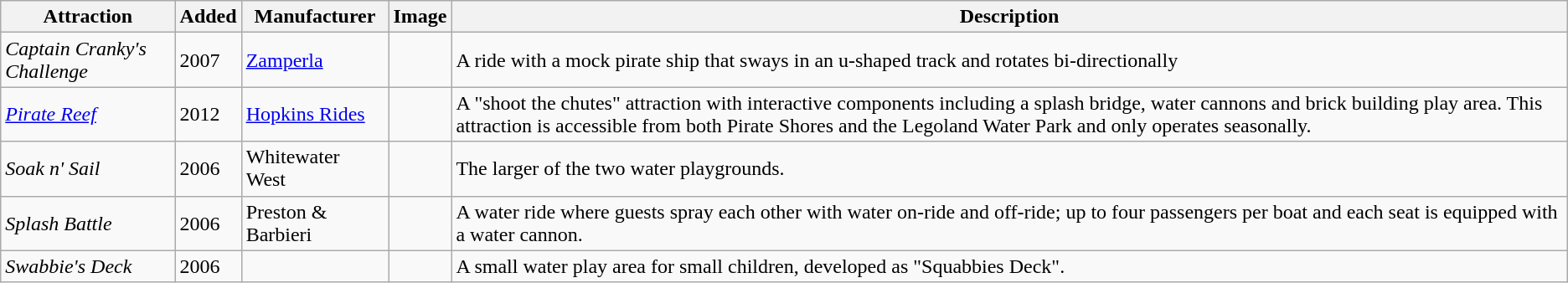<table class="wikitable sortable">
<tr>
<th scope="col">Attraction</th>
<th scope="col">Added</th>
<th scope="col">Manufacturer</th>
<th scope="col" class="unsortable">Image</th>
<th scope="col" class="unsortable">Description</th>
</tr>
<tr>
<td><em>Captain Cranky's Challenge</em></td>
<td>2007</td>
<td><a href='#'>Zamperla</a></td>
<td></td>
<td>A ride with a mock pirate ship that sways in an u-shaped track and rotates bi-directionally</td>
</tr>
<tr>
<td><em><a href='#'>Pirate Reef</a></em></td>
<td>2012</td>
<td><a href='#'>Hopkins Rides</a></td>
<td></td>
<td>A "shoot the chutes" attraction with interactive components including a splash bridge, water cannons and brick building play area. This attraction is accessible from both Pirate Shores and the Legoland Water Park and only operates seasonally.</td>
</tr>
<tr>
<td><em>Soak n' Sail</em></td>
<td>2006</td>
<td>Whitewater West</td>
<td></td>
<td>The larger of the two water playgrounds.</td>
</tr>
<tr>
<td><em>Splash Battle</em></td>
<td>2006</td>
<td>Preston & Barbieri</td>
<td></td>
<td>A water ride where guests spray each other with water on-ride and off-ride; up to four passengers per boat and each seat is equipped with a water cannon.</td>
</tr>
<tr>
<td><em>Swabbie's Deck</em></td>
<td>2006</td>
<td></td>
<td style="text-align:center;"></td>
<td>A small water play area for small children, developed as "Squabbies Deck".</td>
</tr>
</table>
